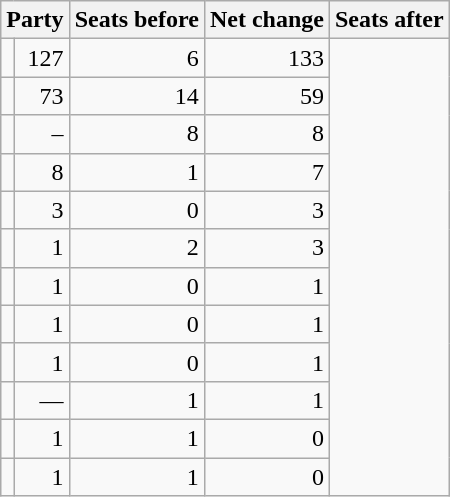<table class=wikitable style="text-align:right">
<tr>
<th colspan="2">Party</th>
<th>Seats before</th>
<th>Net change</th>
<th>Seats after</th>
</tr>
<tr>
<td></td>
<td>127</td>
<td> 6</td>
<td>133</td>
</tr>
<tr>
<td></td>
<td>73</td>
<td> 14</td>
<td>59</td>
</tr>
<tr>
<td></td>
<td>–</td>
<td> 8</td>
<td>8</td>
</tr>
<tr>
<td></td>
<td>8</td>
<td> 1</td>
<td>7</td>
</tr>
<tr>
<td></td>
<td>3</td>
<td> 0</td>
<td>3</td>
</tr>
<tr>
<td></td>
<td>1</td>
<td> 2</td>
<td>3</td>
</tr>
<tr>
<td></td>
<td>1</td>
<td> 0</td>
<td>1</td>
</tr>
<tr>
<td></td>
<td>1</td>
<td> 0</td>
<td>1</td>
</tr>
<tr>
<td></td>
<td>1</td>
<td> 0</td>
<td>1</td>
</tr>
<tr>
<td></td>
<td>—</td>
<td> 1</td>
<td>1</td>
</tr>
<tr>
<td></td>
<td>1</td>
<td> 1</td>
<td>0</td>
</tr>
<tr>
<td></td>
<td>1</td>
<td> 1</td>
<td>0</td>
</tr>
</table>
